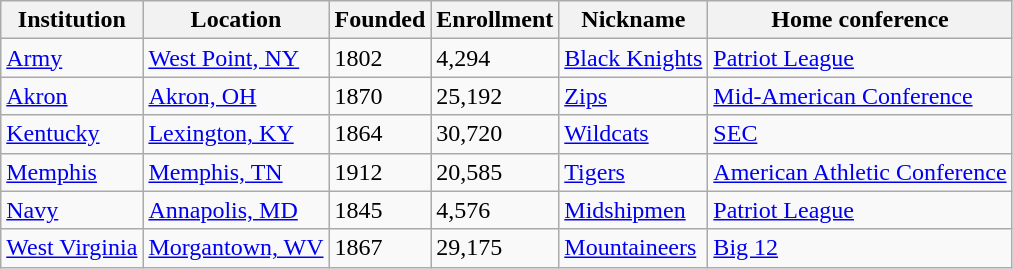<table class="wikitable">
<tr>
<th>Institution</th>
<th>Location</th>
<th>Founded</th>
<th>Enrollment</th>
<th>Nickname</th>
<th>Home conference</th>
</tr>
<tr>
<td><a href='#'>Army</a></td>
<td><a href='#'>West Point, NY</a></td>
<td>1802</td>
<td>4,294</td>
<td><a href='#'>Black Knights</a></td>
<td><a href='#'>Patriot League</a></td>
</tr>
<tr>
<td><a href='#'>Akron</a></td>
<td><a href='#'>Akron, OH</a></td>
<td>1870</td>
<td>25,192</td>
<td><a href='#'>Zips</a></td>
<td><a href='#'>Mid-American Conference</a></td>
</tr>
<tr>
<td><a href='#'>Kentucky</a></td>
<td><a href='#'>Lexington, KY</a></td>
<td>1864</td>
<td>30,720</td>
<td><a href='#'>Wildcats</a></td>
<td><a href='#'>SEC</a></td>
</tr>
<tr>
<td><a href='#'>Memphis</a></td>
<td><a href='#'>Memphis, TN</a></td>
<td>1912</td>
<td>20,585</td>
<td><a href='#'>Tigers</a></td>
<td><a href='#'>American Athletic Conference</a></td>
</tr>
<tr>
<td><a href='#'>Navy</a></td>
<td><a href='#'>Annapolis, MD</a></td>
<td>1845</td>
<td>4,576</td>
<td><a href='#'>Midshipmen</a></td>
<td><a href='#'>Patriot League</a></td>
</tr>
<tr>
<td><a href='#'>West Virginia</a></td>
<td><a href='#'>Morgantown, WV</a></td>
<td>1867</td>
<td>29,175</td>
<td><a href='#'>Mountaineers</a></td>
<td><a href='#'>Big 12</a></td>
</tr>
</table>
